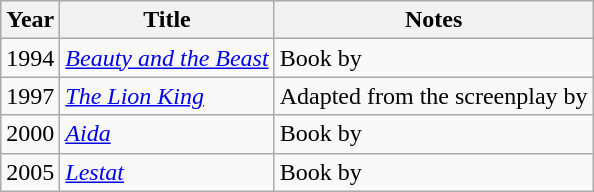<table class="wikitable">
<tr>
<th>Year</th>
<th>Title</th>
<th>Notes</th>
</tr>
<tr>
<td>1994</td>
<td><em><a href='#'>Beauty and the Beast</a></em></td>
<td>Book by</td>
</tr>
<tr>
<td>1997</td>
<td><em><a href='#'>The Lion King</a></em></td>
<td>Adapted from the screenplay by</td>
</tr>
<tr>
<td>2000</td>
<td><em><a href='#'>Aida</a></em></td>
<td>Book by</td>
</tr>
<tr>
<td>2005</td>
<td><em><a href='#'>Lestat</a></em></td>
<td>Book by</td>
</tr>
</table>
